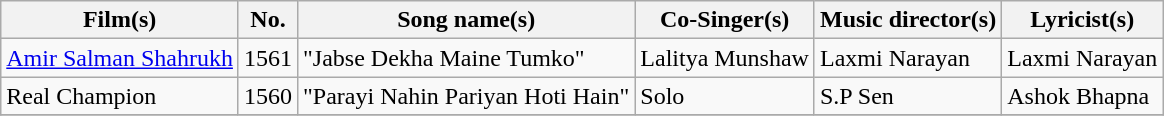<table class="wikitable sortable">
<tr>
<th>Film(s)</th>
<th>No.</th>
<th>Song name(s)</th>
<th>Co-Singer(s)</th>
<th>Music director(s)</th>
<th>Lyricist(s)</th>
</tr>
<tr>
<td><a href='#'>Amir Salman Shahrukh</a></td>
<td>1561</td>
<td>"Jabse Dekha Maine Tumko"</td>
<td>Lalitya Munshaw</td>
<td>Laxmi Narayan</td>
<td>Laxmi Narayan</td>
</tr>
<tr>
<td>Real Champion</td>
<td>1560</td>
<td>"Parayi Nahin Pariyan Hoti Hain"</td>
<td>Solo</td>
<td>S.P Sen</td>
<td>Ashok Bhapna</td>
</tr>
<tr>
</tr>
</table>
